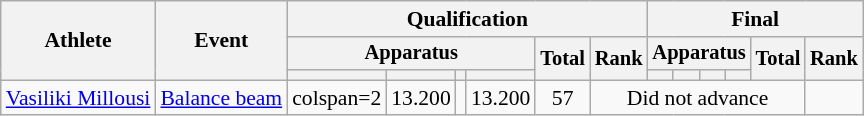<table class="wikitable" style="font-size:90%">
<tr>
<th rowspan=3>Athlete</th>
<th rowspan=3>Event</th>
<th colspan=6>Qualification</th>
<th colspan=6>Final</th>
</tr>
<tr style="font-size:95%">
<th colspan=4>Apparatus</th>
<th rowspan=2>Total</th>
<th rowspan=2>Rank</th>
<th colspan=4>Apparatus</th>
<th rowspan=2>Total</th>
<th rowspan=2>Rank</th>
</tr>
<tr style="font-size:95%">
<th></th>
<th></th>
<th></th>
<th></th>
<th></th>
<th></th>
<th></th>
<th></th>
</tr>
<tr align=center>
<td align=left><a href='#'>Vasiliki Millousi</a></td>
<td align=left><a href='#'>Balance beam</a></td>
<td>colspan=2 </td>
<td>13.200</td>
<td></td>
<td>13.200</td>
<td>57</td>
<td colspan=6>Did not advance</td>
</tr>
</table>
